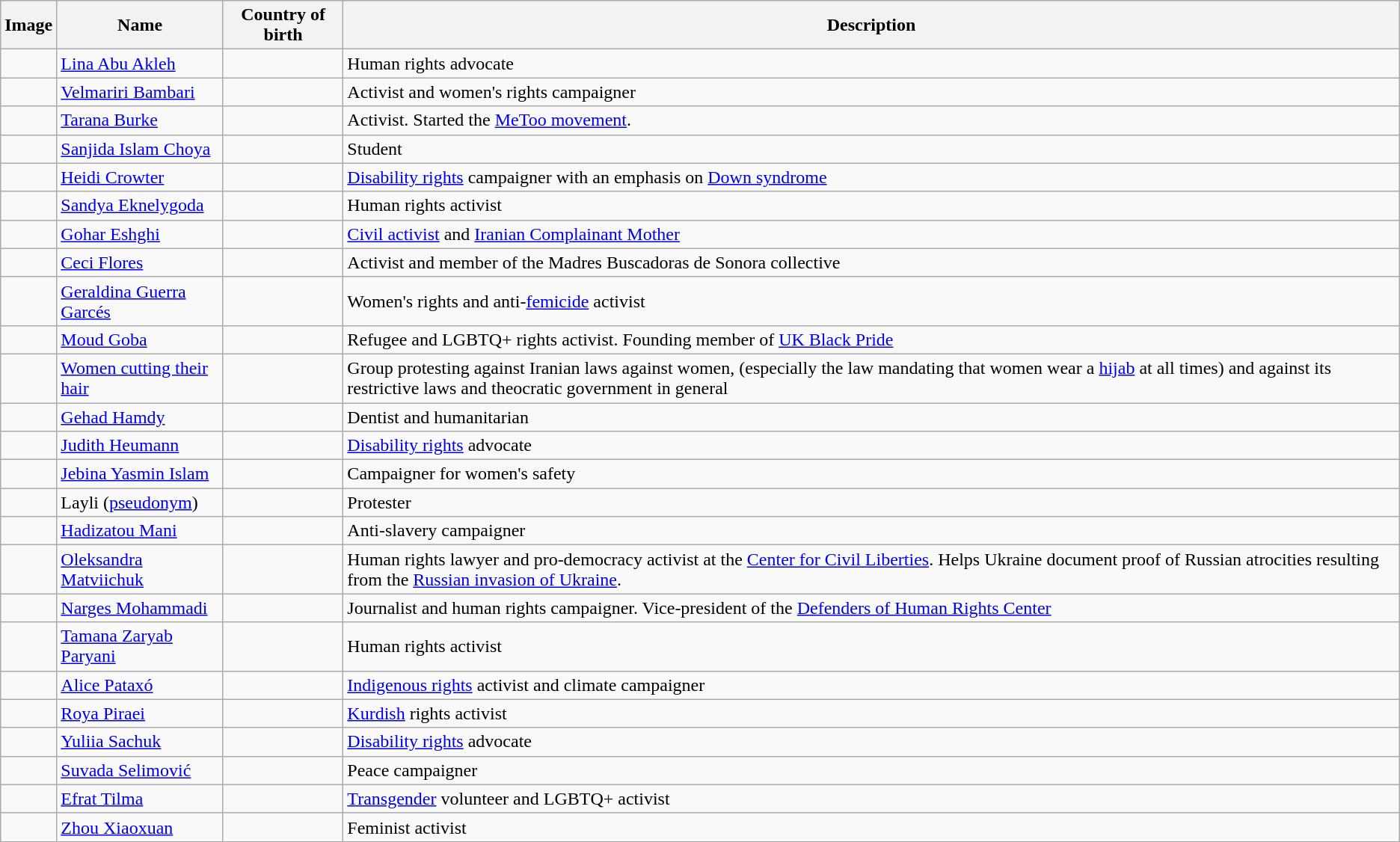<table class="wikitable sortable">
<tr>
<th>Image</th>
<th>Name</th>
<th>Country of birth</th>
<th>Description</th>
</tr>
<tr>
<td></td>
<td><a href='#'>Lina Abu Akleh</a></td>
<td></td>
<td>Human rights advocate</td>
</tr>
<tr>
<td></td>
<td><a href='#'>Velmariri Bambari</a></td>
<td></td>
<td>Activist and women's rights campaigner</td>
</tr>
<tr>
<td></td>
<td><a href='#'>Tarana Burke</a></td>
<td></td>
<td>Activist. Started the <a href='#'>MeToo movement</a>.</td>
</tr>
<tr>
<td></td>
<td><a href='#'>Sanjida Islam Choya</a></td>
<td></td>
<td>Student</td>
</tr>
<tr>
<td></td>
<td><a href='#'>Heidi Crowter</a></td>
<td></td>
<td><a href='#'>Disability rights</a> campaigner with an emphasis on <a href='#'>Down syndrome</a></td>
</tr>
<tr>
<td></td>
<td><a href='#'>Sandya Eknelygoda</a></td>
<td></td>
<td>Human rights activist</td>
</tr>
<tr>
<td></td>
<td><a href='#'>Gohar Eshghi</a></td>
<td></td>
<td><a href='#'>Civil activist</a> and <a href='#'>Iranian Complainant Mother</a></td>
</tr>
<tr>
<td></td>
<td><a href='#'>Ceci Flores</a></td>
<td></td>
<td>Activist and member of the Madres Buscadoras de Sonora collective</td>
</tr>
<tr>
<td></td>
<td><a href='#'>Geraldina Guerra Garcés</a></td>
<td></td>
<td>Women's rights and anti-<a href='#'>femicide</a> activist</td>
</tr>
<tr>
<td></td>
<td><a href='#'>Moud Goba</a></td>
<td></td>
<td>Refugee and LGBTQ+ rights activist. Founding member of <a href='#'>UK Black Pride</a></td>
</tr>
<tr>
<td></td>
<td><a href='#'>Women cutting their hair</a></td>
<td></td>
<td>Group protesting against Iranian laws against women, (especially the law mandating that women wear a <a href='#'>hijab</a> at all times) and against its restrictive laws and theocratic government in general</td>
</tr>
<tr>
<td></td>
<td><a href='#'>Gehad Hamdy</a></td>
<td></td>
<td>Dentist and humanitarian</td>
</tr>
<tr>
<td></td>
<td><a href='#'>Judith Heumann</a></td>
<td></td>
<td><a href='#'>Disability rights</a> advocate</td>
</tr>
<tr>
<td></td>
<td><a href='#'>Jebina Yasmin Islam</a></td>
<td></td>
<td>Campaigner for women's safety</td>
</tr>
<tr>
<td></td>
<td>Layli (<a href='#'>pseudonym</a>)</td>
<td></td>
<td>Protester</td>
</tr>
<tr>
<td></td>
<td><a href='#'>Hadizatou Mani</a></td>
<td></td>
<td>Anti-slavery campaigner</td>
</tr>
<tr>
<td></td>
<td><a href='#'>Oleksandra Matviichuk</a></td>
<td></td>
<td>Human rights lawyer and pro-democracy activist at the <a href='#'>Center for Civil Liberties</a>. Helps Ukraine document proof of Russian atrocities resulting from the <a href='#'>Russian invasion of Ukraine</a>.</td>
</tr>
<tr>
<td></td>
<td><a href='#'>Narges Mohammadi</a></td>
<td></td>
<td>Journalist and human rights campaigner. Vice-president of the <a href='#'>Defenders of Human Rights Center</a></td>
</tr>
<tr>
<td></td>
<td><a href='#'>Tamana Zaryab Paryani</a></td>
<td></td>
<td>Human rights activist</td>
</tr>
<tr>
<td></td>
<td><a href='#'>Alice Pataxó</a></td>
<td></td>
<td><a href='#'>Indigenous rights</a> activist and climate campaigner</td>
</tr>
<tr>
<td></td>
<td><a href='#'>Roya Piraei</a></td>
<td></td>
<td><a href='#'>Kurdish</a> rights activist</td>
</tr>
<tr>
<td></td>
<td><a href='#'>Yuliia Sachuk</a></td>
<td></td>
<td><a href='#'>Disability rights</a> advocate</td>
</tr>
<tr>
<td></td>
<td><a href='#'>Suvada Selimović</a></td>
<td></td>
<td>Peace campaigner</td>
</tr>
<tr>
<td></td>
<td><a href='#'>Efrat Tilma</a></td>
<td></td>
<td><a href='#'>Transgender</a> volunteer and LGBTQ+ activist</td>
</tr>
<tr>
<td></td>
<td><a href='#'>Zhou Xiaoxuan</a></td>
<td></td>
<td>Feminist activist</td>
</tr>
</table>
